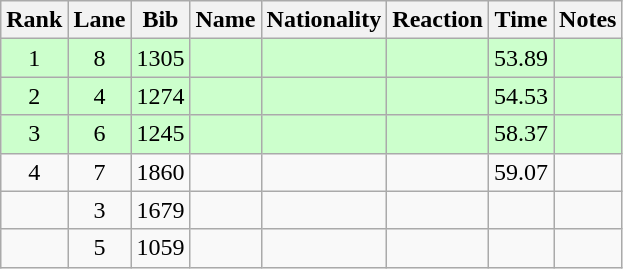<table class="wikitable sortable" style="text-align:center">
<tr>
<th>Rank</th>
<th>Lane</th>
<th>Bib</th>
<th>Name</th>
<th>Nationality</th>
<th>Reaction</th>
<th>Time</th>
<th>Notes</th>
</tr>
<tr bgcolor=ccffcc>
<td>1</td>
<td>8</td>
<td>1305</td>
<td align=left></td>
<td align=left></td>
<td></td>
<td>53.89</td>
<td><strong></strong></td>
</tr>
<tr bgcolor=ccffcc>
<td>2</td>
<td>4</td>
<td>1274</td>
<td align=left></td>
<td align=left></td>
<td></td>
<td>54.53</td>
<td><strong></strong></td>
</tr>
<tr bgcolor=ccffcc>
<td>3</td>
<td>6</td>
<td>1245</td>
<td align=left></td>
<td align=left></td>
<td></td>
<td>58.37</td>
<td><strong></strong></td>
</tr>
<tr>
<td>4</td>
<td>7</td>
<td>1860</td>
<td align=left></td>
<td align=left></td>
<td></td>
<td>59.07</td>
<td></td>
</tr>
<tr>
<td></td>
<td>3</td>
<td>1679</td>
<td align=left></td>
<td align=left></td>
<td></td>
<td></td>
<td><strong></strong></td>
</tr>
<tr>
<td></td>
<td>5</td>
<td>1059</td>
<td align=left></td>
<td align=left></td>
<td></td>
<td></td>
<td><strong></strong></td>
</tr>
</table>
